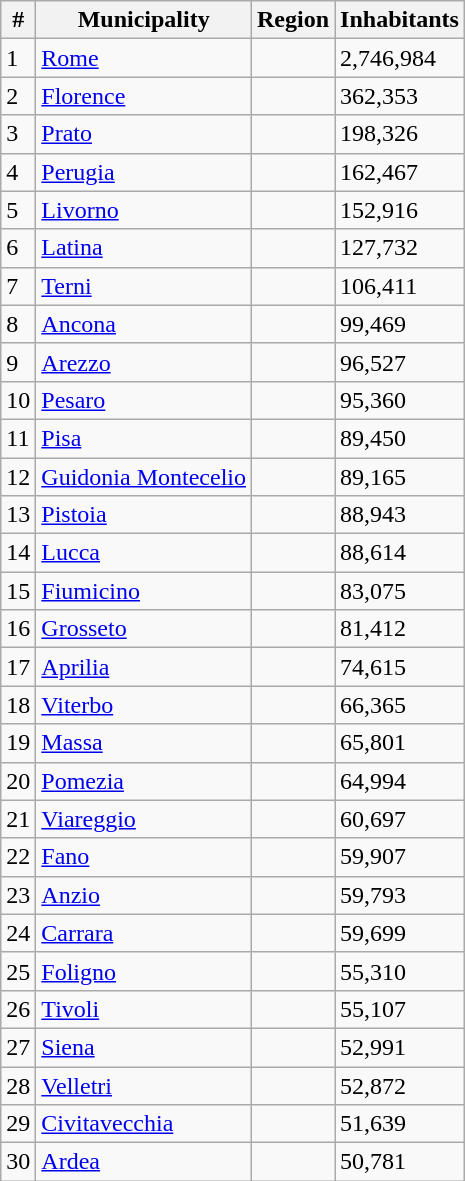<table class="wikitable sortable">
<tr>
<th>#</th>
<th>Municipality</th>
<th>Region</th>
<th>Inhabitants</th>
</tr>
<tr>
<td>1</td>
<td><a href='#'>Rome</a></td>
<td></td>
<td>2,746,984</td>
</tr>
<tr>
<td>2</td>
<td><a href='#'>Florence</a></td>
<td></td>
<td>362,353</td>
</tr>
<tr>
<td>3</td>
<td><a href='#'>Prato</a></td>
<td></td>
<td>198,326</td>
</tr>
<tr>
<td>4</td>
<td><a href='#'>Perugia</a></td>
<td></td>
<td>162,467</td>
</tr>
<tr>
<td>5</td>
<td><a href='#'>Livorno</a></td>
<td></td>
<td>152,916</td>
</tr>
<tr>
<td>6</td>
<td><a href='#'>Latina</a></td>
<td></td>
<td>127,732</td>
</tr>
<tr>
<td>7</td>
<td><a href='#'>Terni</a></td>
<td></td>
<td>106,411</td>
</tr>
<tr>
<td>8</td>
<td><a href='#'>Ancona</a></td>
<td></td>
<td>99,469</td>
</tr>
<tr>
<td>9</td>
<td><a href='#'>Arezzo</a></td>
<td></td>
<td>96,527</td>
</tr>
<tr>
<td>10</td>
<td><a href='#'>Pesaro</a></td>
<td></td>
<td>95,360</td>
</tr>
<tr>
<td>11</td>
<td><a href='#'>Pisa</a></td>
<td></td>
<td>89,450</td>
</tr>
<tr>
<td>12</td>
<td><a href='#'>Guidonia Montecelio</a></td>
<td></td>
<td>89,165</td>
</tr>
<tr>
<td>13</td>
<td><a href='#'>Pistoia</a></td>
<td></td>
<td>88,943</td>
</tr>
<tr>
<td>14</td>
<td><a href='#'>Lucca</a></td>
<td></td>
<td>88,614</td>
</tr>
<tr>
<td>15</td>
<td><a href='#'>Fiumicino</a></td>
<td></td>
<td>83,075</td>
</tr>
<tr>
<td>16</td>
<td><a href='#'>Grosseto</a></td>
<td></td>
<td>81,412</td>
</tr>
<tr>
<td>17</td>
<td><a href='#'>Aprilia</a></td>
<td></td>
<td>74,615</td>
</tr>
<tr>
<td>18</td>
<td><a href='#'>Viterbo</a></td>
<td></td>
<td>66,365</td>
</tr>
<tr>
<td>19</td>
<td><a href='#'>Massa</a></td>
<td></td>
<td>65,801</td>
</tr>
<tr>
<td>20</td>
<td><a href='#'>Pomezia</a></td>
<td></td>
<td>64,994</td>
</tr>
<tr>
<td>21</td>
<td><a href='#'>Viareggio</a></td>
<td></td>
<td>60,697</td>
</tr>
<tr>
<td>22</td>
<td><a href='#'>Fano</a></td>
<td></td>
<td>59,907</td>
</tr>
<tr>
<td>23</td>
<td><a href='#'>Anzio</a></td>
<td></td>
<td>59,793</td>
</tr>
<tr>
<td>24</td>
<td><a href='#'>Carrara</a></td>
<td></td>
<td>59,699</td>
</tr>
<tr>
<td>25</td>
<td><a href='#'>Foligno</a></td>
<td></td>
<td>55,310</td>
</tr>
<tr>
<td>26</td>
<td><a href='#'>Tivoli</a></td>
<td></td>
<td>55,107</td>
</tr>
<tr>
<td>27</td>
<td><a href='#'>Siena</a></td>
<td></td>
<td>52,991</td>
</tr>
<tr>
<td>28</td>
<td><a href='#'>Velletri</a></td>
<td></td>
<td>52,872</td>
</tr>
<tr>
<td>29</td>
<td><a href='#'>Civitavecchia</a></td>
<td></td>
<td>51,639</td>
</tr>
<tr>
<td>30</td>
<td><a href='#'>Ardea</a></td>
<td></td>
<td>50,781</td>
</tr>
</table>
